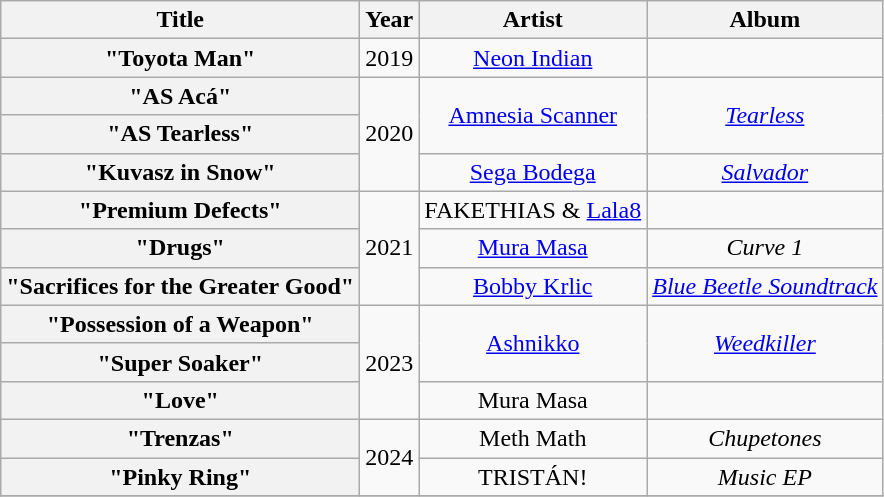<table class="wikitable plainrowheaders" style="text-align:center;">
<tr>
<th scope="col">Title</th>
<th scope="col">Year</th>
<th scope="col">Artist</th>
<th scope="col">Album</th>
</tr>
<tr>
<th scope="row">"Toyota Man"</th>
<td>2019</td>
<td><a href='#'>Neon Indian</a></td>
<td></td>
</tr>
<tr>
<th scope="row">"AS Acá"</th>
<td rowspan="3">2020</td>
<td rowspan="2"><a href='#'>Amnesia Scanner</a></td>
<td rowspan="2"><em><a href='#'>Tearless</a></em></td>
</tr>
<tr>
<th scope="row">"AS Tearless"</th>
</tr>
<tr>
<th scope="row">"Kuvasz in Snow"</th>
<td><a href='#'>Sega Bodega</a></td>
<td><em><a href='#'>Salvador</a></em></td>
</tr>
<tr>
<th scope="row">"Premium Defects"</th>
<td rowspan="3">2021</td>
<td>FAKETHIAS & <a href='#'>Lala8</a></td>
<td></td>
</tr>
<tr>
<th scope="row">"Drugs"</th>
<td><a href='#'>Mura Masa</a></td>
<td><em>Curve 1</em></td>
</tr>
<tr>
<th scope="row">"Sacrifices for the Greater Good"</th>
<td><a href='#'>Bobby Krlic</a></td>
<td><em><a href='#'>Blue Beetle Soundtrack</a></em></td>
</tr>
<tr>
<th scope="row">"Possession of a Weapon"</th>
<td rowspan="3">2023</td>
<td rowspan="2"><a href='#'>Ashnikko</a></td>
<td rowspan="2"><em><a href='#'>Weedkiller</a></em></td>
</tr>
<tr>
<th scope="row">"Super Soaker"</th>
</tr>
<tr>
<th scope="row">"Love"</th>
<td>Mura Masa</td>
<td></td>
</tr>
<tr>
<th scope="row">"Trenzas"</th>
<td rowspan="2">2024</td>
<td>Meth Math</td>
<td><em>Chupetones</em></td>
</tr>
<tr>
<th scope="row">"Pinky Ring"</th>
<td>TRISTÁN!</td>
<td><em>Music EP</em></td>
</tr>
<tr>
</tr>
</table>
